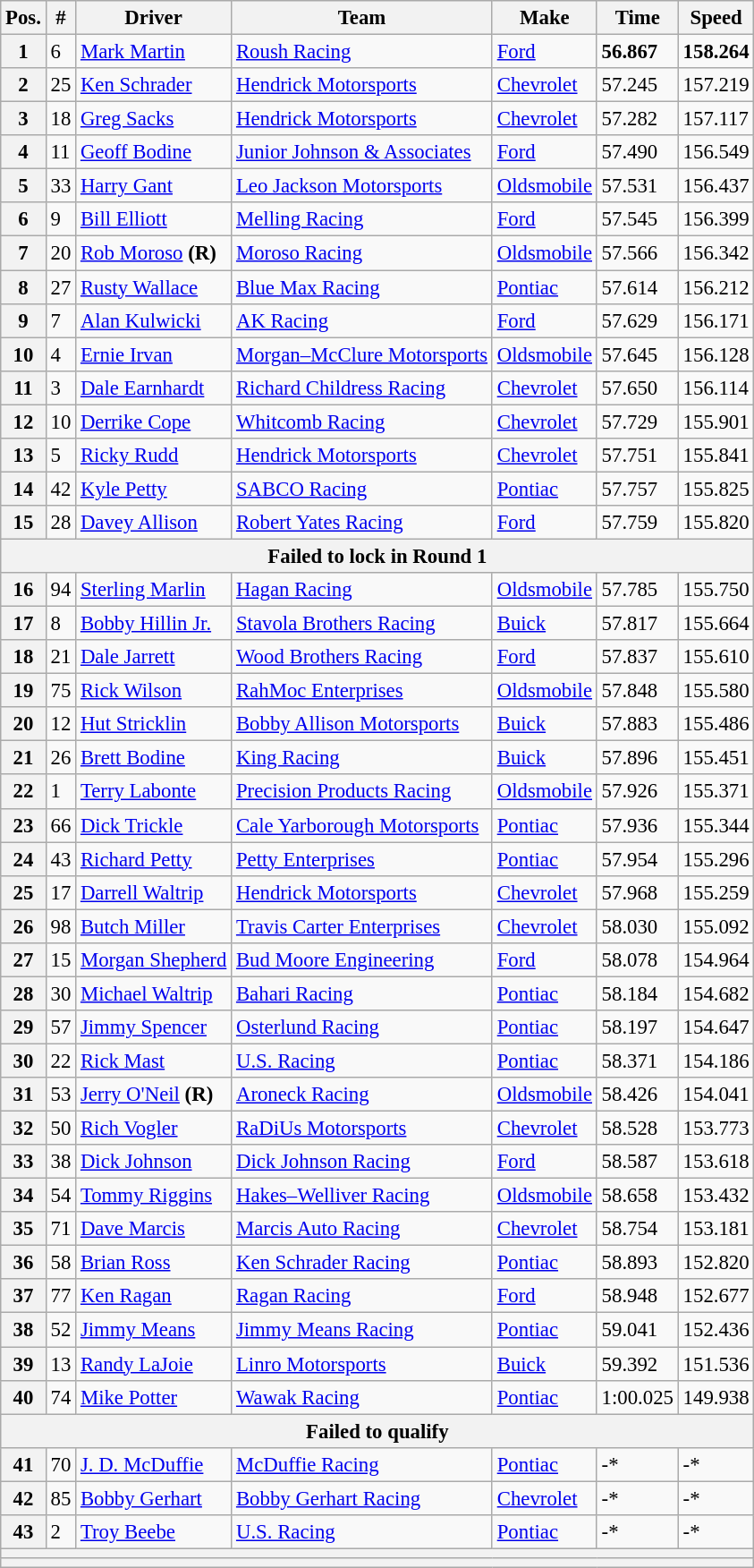<table class="wikitable" style="font-size:95%">
<tr>
<th>Pos.</th>
<th>#</th>
<th>Driver</th>
<th>Team</th>
<th>Make</th>
<th>Time</th>
<th>Speed</th>
</tr>
<tr>
<th>1</th>
<td>6</td>
<td><a href='#'>Mark Martin</a></td>
<td><a href='#'>Roush Racing</a></td>
<td><a href='#'>Ford</a></td>
<td><strong>56.867</strong></td>
<td><strong>158.264</strong></td>
</tr>
<tr>
<th>2</th>
<td>25</td>
<td><a href='#'>Ken Schrader</a></td>
<td><a href='#'>Hendrick Motorsports</a></td>
<td><a href='#'>Chevrolet</a></td>
<td>57.245</td>
<td>157.219</td>
</tr>
<tr>
<th>3</th>
<td>18</td>
<td><a href='#'>Greg Sacks</a></td>
<td><a href='#'>Hendrick Motorsports</a></td>
<td><a href='#'>Chevrolet</a></td>
<td>57.282</td>
<td>157.117</td>
</tr>
<tr>
<th>4</th>
<td>11</td>
<td><a href='#'>Geoff Bodine</a></td>
<td><a href='#'>Junior Johnson & Associates</a></td>
<td><a href='#'>Ford</a></td>
<td>57.490</td>
<td>156.549</td>
</tr>
<tr>
<th>5</th>
<td>33</td>
<td><a href='#'>Harry Gant</a></td>
<td><a href='#'>Leo Jackson Motorsports</a></td>
<td><a href='#'>Oldsmobile</a></td>
<td>57.531</td>
<td>156.437</td>
</tr>
<tr>
<th>6</th>
<td>9</td>
<td><a href='#'>Bill Elliott</a></td>
<td><a href='#'>Melling Racing</a></td>
<td><a href='#'>Ford</a></td>
<td>57.545</td>
<td>156.399</td>
</tr>
<tr>
<th>7</th>
<td>20</td>
<td><a href='#'>Rob Moroso</a> <strong>(R)</strong></td>
<td><a href='#'>Moroso Racing</a></td>
<td><a href='#'>Oldsmobile</a></td>
<td>57.566</td>
<td>156.342</td>
</tr>
<tr>
<th>8</th>
<td>27</td>
<td><a href='#'>Rusty Wallace</a></td>
<td><a href='#'>Blue Max Racing</a></td>
<td><a href='#'>Pontiac</a></td>
<td>57.614</td>
<td>156.212</td>
</tr>
<tr>
<th>9</th>
<td>7</td>
<td><a href='#'>Alan Kulwicki</a></td>
<td><a href='#'>AK Racing</a></td>
<td><a href='#'>Ford</a></td>
<td>57.629</td>
<td>156.171</td>
</tr>
<tr>
<th>10</th>
<td>4</td>
<td><a href='#'>Ernie Irvan</a></td>
<td><a href='#'>Morgan–McClure Motorsports</a></td>
<td><a href='#'>Oldsmobile</a></td>
<td>57.645</td>
<td>156.128</td>
</tr>
<tr>
<th>11</th>
<td>3</td>
<td><a href='#'>Dale Earnhardt</a></td>
<td><a href='#'>Richard Childress Racing</a></td>
<td><a href='#'>Chevrolet</a></td>
<td>57.650</td>
<td>156.114</td>
</tr>
<tr>
<th>12</th>
<td>10</td>
<td><a href='#'>Derrike Cope</a></td>
<td><a href='#'>Whitcomb Racing</a></td>
<td><a href='#'>Chevrolet</a></td>
<td>57.729</td>
<td>155.901</td>
</tr>
<tr>
<th>13</th>
<td>5</td>
<td><a href='#'>Ricky Rudd</a></td>
<td><a href='#'>Hendrick Motorsports</a></td>
<td><a href='#'>Chevrolet</a></td>
<td>57.751</td>
<td>155.841</td>
</tr>
<tr>
<th>14</th>
<td>42</td>
<td><a href='#'>Kyle Petty</a></td>
<td><a href='#'>SABCO Racing</a></td>
<td><a href='#'>Pontiac</a></td>
<td>57.757</td>
<td>155.825</td>
</tr>
<tr>
<th>15</th>
<td>28</td>
<td><a href='#'>Davey Allison</a></td>
<td><a href='#'>Robert Yates Racing</a></td>
<td><a href='#'>Ford</a></td>
<td>57.759</td>
<td>155.820</td>
</tr>
<tr>
<th colspan="7">Failed to lock in Round 1</th>
</tr>
<tr>
<th>16</th>
<td>94</td>
<td><a href='#'>Sterling Marlin</a></td>
<td><a href='#'>Hagan Racing</a></td>
<td><a href='#'>Oldsmobile</a></td>
<td>57.785</td>
<td>155.750</td>
</tr>
<tr>
<th>17</th>
<td>8</td>
<td><a href='#'>Bobby Hillin Jr.</a></td>
<td><a href='#'>Stavola Brothers Racing</a></td>
<td><a href='#'>Buick</a></td>
<td>57.817</td>
<td>155.664</td>
</tr>
<tr>
<th>18</th>
<td>21</td>
<td><a href='#'>Dale Jarrett</a></td>
<td><a href='#'>Wood Brothers Racing</a></td>
<td><a href='#'>Ford</a></td>
<td>57.837</td>
<td>155.610</td>
</tr>
<tr>
<th>19</th>
<td>75</td>
<td><a href='#'>Rick Wilson</a></td>
<td><a href='#'>RahMoc Enterprises</a></td>
<td><a href='#'>Oldsmobile</a></td>
<td>57.848</td>
<td>155.580</td>
</tr>
<tr>
<th>20</th>
<td>12</td>
<td><a href='#'>Hut Stricklin</a></td>
<td><a href='#'>Bobby Allison Motorsports</a></td>
<td><a href='#'>Buick</a></td>
<td>57.883</td>
<td>155.486</td>
</tr>
<tr>
<th>21</th>
<td>26</td>
<td><a href='#'>Brett Bodine</a></td>
<td><a href='#'>King Racing</a></td>
<td><a href='#'>Buick</a></td>
<td>57.896</td>
<td>155.451</td>
</tr>
<tr>
<th>22</th>
<td>1</td>
<td><a href='#'>Terry Labonte</a></td>
<td><a href='#'>Precision Products Racing</a></td>
<td><a href='#'>Oldsmobile</a></td>
<td>57.926</td>
<td>155.371</td>
</tr>
<tr>
<th>23</th>
<td>66</td>
<td><a href='#'>Dick Trickle</a></td>
<td><a href='#'>Cale Yarborough Motorsports</a></td>
<td><a href='#'>Pontiac</a></td>
<td>57.936</td>
<td>155.344</td>
</tr>
<tr>
<th>24</th>
<td>43</td>
<td><a href='#'>Richard Petty</a></td>
<td><a href='#'>Petty Enterprises</a></td>
<td><a href='#'>Pontiac</a></td>
<td>57.954</td>
<td>155.296</td>
</tr>
<tr>
<th>25</th>
<td>17</td>
<td><a href='#'>Darrell Waltrip</a></td>
<td><a href='#'>Hendrick Motorsports</a></td>
<td><a href='#'>Chevrolet</a></td>
<td>57.968</td>
<td>155.259</td>
</tr>
<tr>
<th>26</th>
<td>98</td>
<td><a href='#'>Butch Miller</a></td>
<td><a href='#'>Travis Carter Enterprises</a></td>
<td><a href='#'>Chevrolet</a></td>
<td>58.030</td>
<td>155.092</td>
</tr>
<tr>
<th>27</th>
<td>15</td>
<td><a href='#'>Morgan Shepherd</a></td>
<td><a href='#'>Bud Moore Engineering</a></td>
<td><a href='#'>Ford</a></td>
<td>58.078</td>
<td>154.964</td>
</tr>
<tr>
<th>28</th>
<td>30</td>
<td><a href='#'>Michael Waltrip</a></td>
<td><a href='#'>Bahari Racing</a></td>
<td><a href='#'>Pontiac</a></td>
<td>58.184</td>
<td>154.682</td>
</tr>
<tr>
<th>29</th>
<td>57</td>
<td><a href='#'>Jimmy Spencer</a></td>
<td><a href='#'>Osterlund Racing</a></td>
<td><a href='#'>Pontiac</a></td>
<td>58.197</td>
<td>154.647</td>
</tr>
<tr>
<th>30</th>
<td>22</td>
<td><a href='#'>Rick Mast</a></td>
<td><a href='#'>U.S. Racing</a></td>
<td><a href='#'>Pontiac</a></td>
<td>58.371</td>
<td>154.186</td>
</tr>
<tr>
<th>31</th>
<td>53</td>
<td><a href='#'>Jerry O'Neil</a> <strong>(R)</strong></td>
<td><a href='#'>Aroneck Racing</a></td>
<td><a href='#'>Oldsmobile</a></td>
<td>58.426</td>
<td>154.041</td>
</tr>
<tr>
<th>32</th>
<td>50</td>
<td><a href='#'>Rich Vogler</a></td>
<td><a href='#'>RaDiUs Motorsports</a></td>
<td><a href='#'>Chevrolet</a></td>
<td>58.528</td>
<td>153.773</td>
</tr>
<tr>
<th>33</th>
<td>38</td>
<td><a href='#'>Dick Johnson</a></td>
<td><a href='#'>Dick Johnson Racing</a></td>
<td><a href='#'>Ford</a></td>
<td>58.587</td>
<td>153.618</td>
</tr>
<tr>
<th>34</th>
<td>54</td>
<td><a href='#'>Tommy Riggins</a></td>
<td><a href='#'>Hakes–Welliver Racing</a></td>
<td><a href='#'>Oldsmobile</a></td>
<td>58.658</td>
<td>153.432</td>
</tr>
<tr>
<th>35</th>
<td>71</td>
<td><a href='#'>Dave Marcis</a></td>
<td><a href='#'>Marcis Auto Racing</a></td>
<td><a href='#'>Chevrolet</a></td>
<td>58.754</td>
<td>153.181</td>
</tr>
<tr>
<th>36</th>
<td>58</td>
<td><a href='#'>Brian Ross</a></td>
<td><a href='#'>Ken Schrader Racing</a></td>
<td><a href='#'>Pontiac</a></td>
<td>58.893</td>
<td>152.820</td>
</tr>
<tr>
<th>37</th>
<td>77</td>
<td><a href='#'>Ken Ragan</a></td>
<td><a href='#'>Ragan Racing</a></td>
<td><a href='#'>Ford</a></td>
<td>58.948</td>
<td>152.677</td>
</tr>
<tr>
<th>38</th>
<td>52</td>
<td><a href='#'>Jimmy Means</a></td>
<td><a href='#'>Jimmy Means Racing</a></td>
<td><a href='#'>Pontiac</a></td>
<td>59.041</td>
<td>152.436</td>
</tr>
<tr>
<th>39</th>
<td>13</td>
<td><a href='#'>Randy LaJoie</a></td>
<td><a href='#'>Linro Motorsports</a></td>
<td><a href='#'>Buick</a></td>
<td>59.392</td>
<td>151.536</td>
</tr>
<tr>
<th>40</th>
<td>74</td>
<td><a href='#'>Mike Potter</a></td>
<td><a href='#'>Wawak Racing</a></td>
<td><a href='#'>Pontiac</a></td>
<td>1:00.025</td>
<td>149.938</td>
</tr>
<tr>
<th colspan="7">Failed to qualify</th>
</tr>
<tr>
<th>41</th>
<td>70</td>
<td><a href='#'>J. D. McDuffie</a></td>
<td><a href='#'>McDuffie Racing</a></td>
<td><a href='#'>Pontiac</a></td>
<td>-*</td>
<td>-*</td>
</tr>
<tr>
<th>42</th>
<td>85</td>
<td><a href='#'>Bobby Gerhart</a></td>
<td><a href='#'>Bobby Gerhart Racing</a></td>
<td><a href='#'>Chevrolet</a></td>
<td>-*</td>
<td>-*</td>
</tr>
<tr>
<th>43</th>
<td>2</td>
<td><a href='#'>Troy Beebe</a></td>
<td><a href='#'>U.S. Racing</a></td>
<td><a href='#'>Pontiac</a></td>
<td>-*</td>
<td>-*</td>
</tr>
<tr>
<th colspan="7"></th>
</tr>
<tr>
<th colspan="7"></th>
</tr>
</table>
